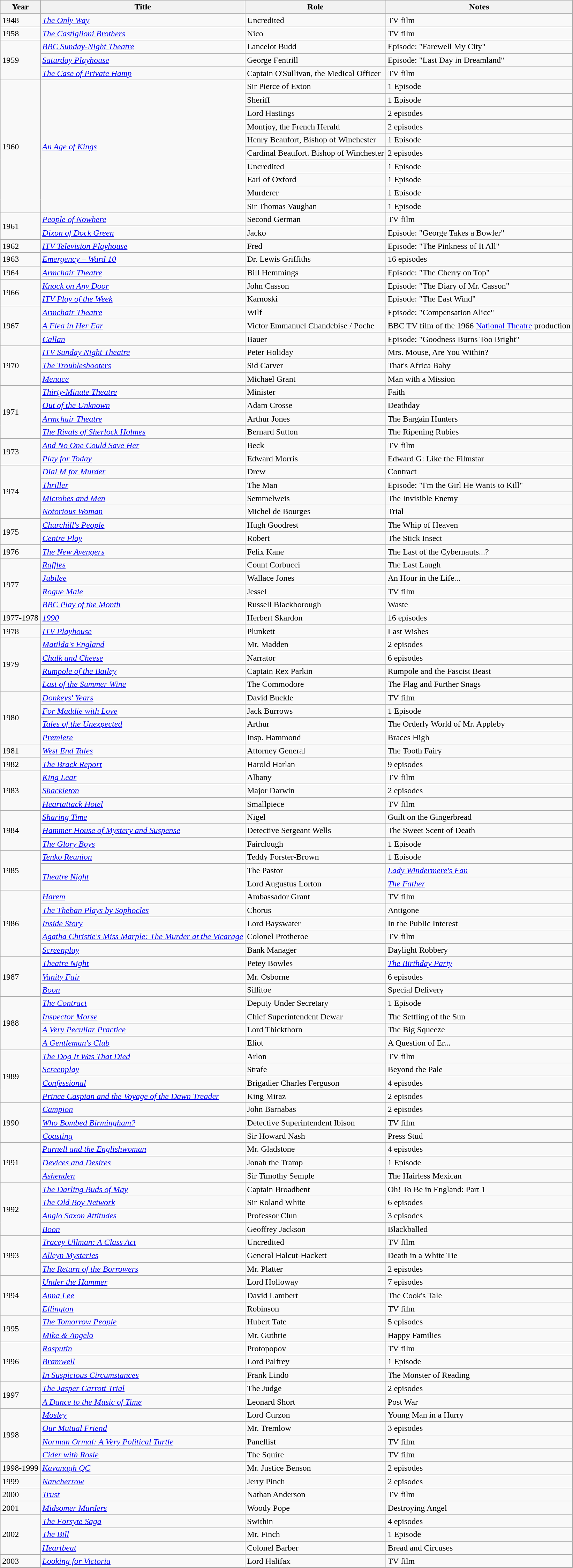<table class="wikitable">
<tr>
<th>Year</th>
<th>Title</th>
<th>Role</th>
<th>Notes</th>
</tr>
<tr>
<td>1948</td>
<td><em><a href='#'>The Only Way</a></em></td>
<td>Uncredited</td>
<td>TV film</td>
</tr>
<tr>
<td>1958</td>
<td><em><a href='#'>The Castiglioni Brothers</a></em></td>
<td>Nico</td>
<td>TV film</td>
</tr>
<tr>
<td rowspan="3">1959</td>
<td><em><a href='#'>BBC Sunday-Night Theatre</a></em></td>
<td>Lancelot Budd</td>
<td>Episode: "Farewell My City"</td>
</tr>
<tr>
<td><em><a href='#'>Saturday Playhouse</a></em></td>
<td>George Fentrill</td>
<td>Episode: "Last Day in Dreamland"</td>
</tr>
<tr>
<td><em><a href='#'>The Case of Private Hamp</a></em></td>
<td>Captain O'Sullivan, the Medical Officer</td>
<td>TV film</td>
</tr>
<tr>
<td rowspan="10">1960</td>
<td rowspan="10"><em><a href='#'>An Age of Kings</a></em></td>
<td>Sir Pierce of Exton</td>
<td>1 Episode</td>
</tr>
<tr>
<td>Sheriff</td>
<td>1 Episode</td>
</tr>
<tr>
<td>Lord Hastings</td>
<td>2 episodes</td>
</tr>
<tr>
<td>Montjoy, the French Herald</td>
<td>2 episodes</td>
</tr>
<tr>
<td>Henry Beaufort, Bishop of Winchester</td>
<td>1 Episode</td>
</tr>
<tr>
<td>Cardinal Beaufort. Bishop of Winchester</td>
<td>2 episodes</td>
</tr>
<tr>
<td>Uncredited</td>
<td>1 Episode</td>
</tr>
<tr>
<td>Earl of Oxford</td>
<td>1 Episode</td>
</tr>
<tr>
<td>Murderer</td>
<td>1 Episode</td>
</tr>
<tr>
<td>Sir Thomas Vaughan</td>
<td>1 Episode</td>
</tr>
<tr>
<td rowspan="2">1961</td>
<td><em><a href='#'>People of Nowhere</a></em></td>
<td>Second German</td>
<td>TV film</td>
</tr>
<tr>
<td><em><a href='#'>Dixon of Dock Green</a></em></td>
<td>Jacko</td>
<td>Episode: "George Takes a Bowler"</td>
</tr>
<tr>
<td>1962</td>
<td><em><a href='#'>ITV Television Playhouse</a></em></td>
<td>Fred</td>
<td>Episode: "The Pinkness of It All"</td>
</tr>
<tr>
<td>1963</td>
<td><em><a href='#'>Emergency – Ward 10</a></em></td>
<td>Dr. Lewis Griffiths</td>
<td>16 episodes</td>
</tr>
<tr>
<td>1964</td>
<td><em><a href='#'>Armchair Theatre</a></em></td>
<td>Bill Hemmings</td>
<td>Episode: "The Cherry on Top"</td>
</tr>
<tr>
<td rowspan="2">1966</td>
<td><em><a href='#'>Knock on Any Door</a></em></td>
<td>John Casson</td>
<td>Episode: "The Diary of Mr. Casson"</td>
</tr>
<tr>
<td><em><a href='#'>ITV Play of the Week</a></em></td>
<td>Karnoski</td>
<td>Episode: "The East Wind"</td>
</tr>
<tr>
<td rowspan="3">1967</td>
<td><em><a href='#'>Armchair Theatre</a></em></td>
<td>Wilf</td>
<td>Episode: "Compensation Alice"</td>
</tr>
<tr>
<td><em><a href='#'>A Flea in Her Ear</a></em></td>
<td>Victor Emmanuel Chandebise / Poche</td>
<td>BBC TV film of the 1966 <a href='#'>National Theatre</a> production</td>
</tr>
<tr>
<td><em><a href='#'>Callan</a></em></td>
<td>Bauer</td>
<td>Episode: "Goodness Burns Too Bright"</td>
</tr>
<tr>
<td rowspan="3">1970</td>
<td><em><a href='#'>ITV Sunday Night Theatre</a></em></td>
<td>Peter Holiday</td>
<td>Mrs. Mouse, Are You Within?</td>
</tr>
<tr>
<td><em><a href='#'>The Troubleshooters</a></em></td>
<td>Sid Carver</td>
<td>That's Africa Baby</td>
</tr>
<tr>
<td><em><a href='#'>Menace</a></em></td>
<td>Michael Grant</td>
<td>Man with a Mission</td>
</tr>
<tr>
<td rowspan="4">1971</td>
<td><em><a href='#'>Thirty-Minute Theatre</a></em></td>
<td>Minister</td>
<td>Faith</td>
</tr>
<tr>
<td><em><a href='#'>Out of the Unknown</a></em></td>
<td>Adam Crosse</td>
<td>Deathday</td>
</tr>
<tr>
<td><em><a href='#'>Armchair Theatre</a></em></td>
<td>Arthur Jones</td>
<td>The Bargain Hunters</td>
</tr>
<tr>
<td><em><a href='#'>The Rivals of Sherlock Holmes</a></em></td>
<td>Bernard Sutton</td>
<td>The Ripening Rubies</td>
</tr>
<tr>
<td rowspan="2">1973</td>
<td><em><a href='#'>And No One Could Save Her</a></em></td>
<td>Beck</td>
<td>TV film</td>
</tr>
<tr>
<td><em><a href='#'>Play for Today</a></em></td>
<td>Edward Morris</td>
<td>Edward G: Like the Filmstar</td>
</tr>
<tr>
<td rowspan="4">1974</td>
<td><em><a href='#'>Dial M for Murder</a></em></td>
<td>Drew</td>
<td>Contract</td>
</tr>
<tr>
<td><em><a href='#'>Thriller</a></em></td>
<td>The Man</td>
<td>Episode: "I'm the Girl He Wants to Kill"</td>
</tr>
<tr>
<td><em><a href='#'>Microbes and Men</a></em></td>
<td>Semmelweis</td>
<td>The Invisible Enemy</td>
</tr>
<tr>
<td><em><a href='#'>Notorious Woman</a></em></td>
<td>Michel de Bourges</td>
<td>Trial</td>
</tr>
<tr>
<td rowspan="2">1975</td>
<td><em><a href='#'>Churchill's People</a></em></td>
<td>Hugh Goodrest</td>
<td>The Whip of Heaven</td>
</tr>
<tr>
<td><em><a href='#'>Centre Play</a></em></td>
<td>Robert</td>
<td>The Stick Insect</td>
</tr>
<tr>
<td>1976</td>
<td><em><a href='#'>The New Avengers</a></em></td>
<td>Felix Kane</td>
<td>The Last of the Cybernauts...?</td>
</tr>
<tr>
<td rowspan="4">1977</td>
<td><em><a href='#'>Raffles</a></em></td>
<td>Count Corbucci</td>
<td>The Last Laugh</td>
</tr>
<tr>
<td><em><a href='#'>Jubilee</a></em></td>
<td>Wallace Jones</td>
<td>An Hour in the Life...</td>
</tr>
<tr>
<td><em><a href='#'>Rogue Male</a></em></td>
<td>Jessel</td>
<td>TV film</td>
</tr>
<tr>
<td><em><a href='#'>BBC Play of the Month</a></em></td>
<td>Russell Blackborough</td>
<td>Waste</td>
</tr>
<tr>
<td>1977-1978</td>
<td><em><a href='#'>1990</a></em></td>
<td>Herbert Skardon</td>
<td>16 episodes</td>
</tr>
<tr>
<td>1978</td>
<td><em><a href='#'>ITV Playhouse</a></em></td>
<td>Plunkett</td>
<td>Last Wishes</td>
</tr>
<tr>
<td rowspan="4">1979</td>
<td><em><a href='#'>Matilda's England</a></em></td>
<td>Mr. Madden</td>
<td>2 episodes</td>
</tr>
<tr>
<td><em><a href='#'>Chalk and Cheese</a></em></td>
<td>Narrator</td>
<td>6 episodes</td>
</tr>
<tr>
<td><em><a href='#'>Rumpole of the Bailey</a></em></td>
<td>Captain Rex Parkin</td>
<td>Rumpole and the Fascist Beast</td>
</tr>
<tr>
<td><em><a href='#'>Last of the Summer Wine</a></em></td>
<td>The Commodore</td>
<td>The Flag and Further Snags</td>
</tr>
<tr>
<td rowspan="4">1980</td>
<td><em><a href='#'>Donkeys' Years</a></em></td>
<td>David Buckle</td>
<td>TV film</td>
</tr>
<tr>
<td><em><a href='#'>For Maddie with Love</a></em></td>
<td>Jack Burrows</td>
<td>1 Episode</td>
</tr>
<tr>
<td><em><a href='#'>Tales of the Unexpected</a></em></td>
<td>Arthur</td>
<td>The Orderly World of Mr. Appleby</td>
</tr>
<tr>
<td><em><a href='#'>Premiere</a></em></td>
<td>Insp. Hammond</td>
<td>Braces High</td>
</tr>
<tr>
<td>1981</td>
<td><em><a href='#'>West End Tales</a></em></td>
<td>Attorney General</td>
<td>The Tooth Fairy</td>
</tr>
<tr>
<td>1982</td>
<td><em><a href='#'>The Brack Report</a></em></td>
<td>Harold Harlan</td>
<td>9 episodes</td>
</tr>
<tr>
<td rowspan="3">1983</td>
<td><em><a href='#'>King Lear</a></em></td>
<td>Albany</td>
<td>TV film</td>
</tr>
<tr>
<td><em><a href='#'>Shackleton</a></em></td>
<td>Major Darwin</td>
<td>2 episodes</td>
</tr>
<tr>
<td><em><a href='#'>Heartattack Hotel</a></em></td>
<td>Smallpiece</td>
<td>TV film</td>
</tr>
<tr>
<td rowspan="3">1984</td>
<td><em><a href='#'>Sharing Time</a></em></td>
<td>Nigel</td>
<td>Guilt on the Gingerbread</td>
</tr>
<tr>
<td><em><a href='#'>Hammer House of Mystery and Suspense</a></em></td>
<td>Detective Sergeant Wells</td>
<td>The Sweet Scent of Death</td>
</tr>
<tr>
<td><em><a href='#'>The Glory Boys</a></em></td>
<td>Fairclough</td>
<td>1 Episode</td>
</tr>
<tr>
<td rowspan="3">1985</td>
<td><em><a href='#'>Tenko Reunion</a></em></td>
<td>Teddy Forster-Brown</td>
<td>1 Episode</td>
</tr>
<tr>
<td rowspan="2"><em><a href='#'>Theatre Night</a></em></td>
<td>The Pastor</td>
<td><em><a href='#'>Lady Windermere's Fan</a></em></td>
</tr>
<tr>
<td>Lord Augustus Lorton</td>
<td><em><a href='#'>The Father</a></em></td>
</tr>
<tr>
<td rowspan="5">1986</td>
<td><em><a href='#'>Harem</a></em></td>
<td>Ambassador Grant</td>
<td>TV film</td>
</tr>
<tr>
<td><em><a href='#'>The Theban Plays by Sophocles</a></em></td>
<td>Chorus</td>
<td>Antigone</td>
</tr>
<tr>
<td><em><a href='#'>Inside Story</a></em></td>
<td>Lord Bayswater</td>
<td>In the Public Interest</td>
</tr>
<tr>
<td><em><a href='#'>Agatha Christie's Miss Marple: The Murder at the Vicarage</a></em></td>
<td>Colonel Protheroe</td>
<td>TV film</td>
</tr>
<tr>
<td><em><a href='#'>Screenplay</a></em></td>
<td>Bank Manager</td>
<td>Daylight Robbery</td>
</tr>
<tr>
<td rowspan="3">1987</td>
<td><em><a href='#'>Theatre Night</a></em></td>
<td>Petey Bowles</td>
<td><em><a href='#'>The Birthday Party</a></em></td>
</tr>
<tr>
<td><em><a href='#'>Vanity Fair</a></em></td>
<td>Mr. Osborne</td>
<td>6 episodes</td>
</tr>
<tr>
<td><em><a href='#'>Boon</a></em></td>
<td>Sillitoe</td>
<td>Special Delivery</td>
</tr>
<tr>
<td rowspan="4">1988</td>
<td><em><a href='#'>The Contract</a></em></td>
<td>Deputy Under Secretary</td>
<td>1 Episode</td>
</tr>
<tr>
<td><em><a href='#'>Inspector Morse</a></em></td>
<td>Chief Superintendent Dewar</td>
<td>The Settling of the Sun</td>
</tr>
<tr>
<td><em><a href='#'>A Very Peculiar Practice</a></em></td>
<td>Lord Thickthorn</td>
<td>The Big Squeeze</td>
</tr>
<tr>
<td><em><a href='#'>A Gentleman's Club</a></em></td>
<td>Eliot</td>
<td>A Question of Er...</td>
</tr>
<tr>
<td rowspan="4">1989</td>
<td><em><a href='#'>The Dog It Was That Died</a></em></td>
<td>Arlon</td>
<td>TV film</td>
</tr>
<tr>
<td><em><a href='#'>Screenplay</a></em></td>
<td>Strafe</td>
<td>Beyond the Pale</td>
</tr>
<tr>
<td><em><a href='#'>Confessional</a></em></td>
<td>Brigadier Charles Ferguson</td>
<td>4 episodes</td>
</tr>
<tr>
<td><em><a href='#'>Prince Caspian and the Voyage of the Dawn Treader</a></em></td>
<td>King Miraz</td>
<td>2 episodes</td>
</tr>
<tr>
<td rowspan="3">1990</td>
<td><em><a href='#'>Campion</a></em></td>
<td>John Barnabas</td>
<td>2 episodes</td>
</tr>
<tr>
<td><em><a href='#'>Who Bombed Birmingham?</a></em></td>
<td>Detective Superintendent Ibison</td>
<td>TV film</td>
</tr>
<tr>
<td><em><a href='#'>Coasting</a></em></td>
<td>Sir Howard Nash</td>
<td>Press Stud</td>
</tr>
<tr>
<td rowspan="3">1991</td>
<td><em><a href='#'>Parnell and the Englishwoman</a></em></td>
<td>Mr. Gladstone</td>
<td>4 episodes</td>
</tr>
<tr>
<td><em><a href='#'>Devices and Desires</a></em></td>
<td>Jonah the Tramp</td>
<td>1 Episode</td>
</tr>
<tr>
<td><em><a href='#'>Ashenden</a></em></td>
<td>Sir Timothy Semple</td>
<td>The Hairless Mexican</td>
</tr>
<tr>
<td rowspan="4">1992</td>
<td><em><a href='#'>The Darling Buds of May</a></em></td>
<td>Captain Broadbent</td>
<td>Oh! To Be in England: Part 1</td>
</tr>
<tr>
<td><em><a href='#'>The Old Boy Network</a></em></td>
<td>Sir Roland White</td>
<td>6 episodes</td>
</tr>
<tr>
<td><em><a href='#'>Anglo Saxon Attitudes</a></em></td>
<td>Professor Clun</td>
<td>3 episodes</td>
</tr>
<tr>
<td><em><a href='#'>Boon</a></em></td>
<td>Geoffrey Jackson</td>
<td>Blackballed</td>
</tr>
<tr>
<td rowspan="3">1993</td>
<td><em><a href='#'>Tracey Ullman: A Class Act</a></em></td>
<td>Uncredited</td>
<td>TV film</td>
</tr>
<tr>
<td><em><a href='#'>Alleyn Mysteries</a></em></td>
<td>General Halcut-Hackett</td>
<td>Death in a White Tie</td>
</tr>
<tr>
<td><em><a href='#'>The Return of the Borrowers</a></em></td>
<td>Mr. Platter</td>
<td>2 episodes</td>
</tr>
<tr>
<td rowspan="3">1994</td>
<td><em><a href='#'>Under the Hammer</a></em></td>
<td>Lord Holloway</td>
<td>7 episodes</td>
</tr>
<tr>
<td><em><a href='#'>Anna Lee</a></em></td>
<td>David Lambert</td>
<td>The Cook's Tale</td>
</tr>
<tr>
<td><em><a href='#'>Ellington</a></em></td>
<td>Robinson</td>
<td>TV film</td>
</tr>
<tr>
<td rowspan="2">1995</td>
<td><em><a href='#'>The Tomorrow People</a></em></td>
<td>Hubert Tate</td>
<td>5 episodes</td>
</tr>
<tr>
<td><em><a href='#'>Mike & Angelo</a></em></td>
<td>Mr. Guthrie</td>
<td>Happy Families</td>
</tr>
<tr>
<td rowspan="3">1996</td>
<td><em><a href='#'>Rasputin</a></em></td>
<td>Protopopov</td>
<td>TV film</td>
</tr>
<tr>
<td><em><a href='#'>Bramwell</a></em></td>
<td>Lord Palfrey</td>
<td>1 Episode</td>
</tr>
<tr>
<td><em><a href='#'>In Suspicious Circumstances</a></em></td>
<td>Frank Lindo</td>
<td>The Monster of Reading</td>
</tr>
<tr>
<td rowspan="2">1997</td>
<td><em><a href='#'>The Jasper Carrott Trial</a></em></td>
<td>The Judge</td>
<td>2 episodes</td>
</tr>
<tr>
<td><em><a href='#'>A Dance to the Music of Time</a></em></td>
<td>Leonard Short</td>
<td>Post War</td>
</tr>
<tr>
<td rowspan="4">1998</td>
<td><em><a href='#'>Mosley</a></em></td>
<td>Lord Curzon</td>
<td>Young Man in a Hurry</td>
</tr>
<tr>
<td><em><a href='#'>Our Mutual Friend</a></em></td>
<td>Mr. Tremlow</td>
<td>3 episodes</td>
</tr>
<tr>
<td><em><a href='#'>Norman Ormal: A Very Political Turtle</a></em></td>
<td>Panellist</td>
<td>TV film</td>
</tr>
<tr>
<td><em><a href='#'>Cider with Rosie</a></em></td>
<td>The Squire</td>
<td>TV film</td>
</tr>
<tr>
<td>1998-1999</td>
<td><em><a href='#'>Kavanagh QC</a></em></td>
<td>Mr. Justice Benson</td>
<td>2 episodes</td>
</tr>
<tr>
<td>1999</td>
<td><em><a href='#'>Nancherrow</a></em></td>
<td>Jerry Pinch</td>
<td>2 episodes</td>
</tr>
<tr>
<td>2000</td>
<td><em><a href='#'>Trust</a></em></td>
<td>Nathan Anderson</td>
<td>TV film</td>
</tr>
<tr>
<td>2001</td>
<td><em><a href='#'>Midsomer Murders</a></em></td>
<td>Woody Pope</td>
<td>Destroying Angel</td>
</tr>
<tr>
<td rowspan="3">2002</td>
<td><em><a href='#'>The Forsyte Saga</a></em></td>
<td>Swithin</td>
<td>4 episodes</td>
</tr>
<tr>
<td><em><a href='#'>The Bill</a></em></td>
<td>Mr. Finch</td>
<td>1 Episode</td>
</tr>
<tr>
<td><em><a href='#'>Heartbeat</a></em></td>
<td>Colonel Barber</td>
<td>Bread and Circuses</td>
</tr>
<tr>
<td>2003</td>
<td><em><a href='#'>Looking for Victoria</a></em></td>
<td>Lord Halifax</td>
<td>TV film</td>
</tr>
</table>
